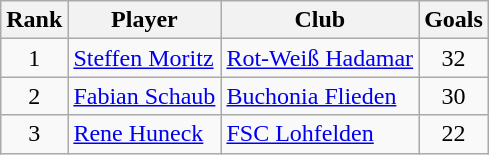<table class="wikitable" style="text-align:center">
<tr>
<th>Rank</th>
<th>Player</th>
<th>Club</th>
<th>Goals</th>
</tr>
<tr>
<td>1</td>
<td align="left"> <a href='#'>Steffen Moritz</a></td>
<td align="left"><a href='#'>Rot-Weiß Hadamar</a></td>
<td>32</td>
</tr>
<tr>
<td>2</td>
<td align="left"> <a href='#'>Fabian Schaub</a></td>
<td align="left"><a href='#'>Buchonia Flieden</a></td>
<td>30</td>
</tr>
<tr>
<td>3</td>
<td align="left"> <a href='#'>Rene Huneck</a></td>
<td align="left"><a href='#'>FSC Lohfelden</a></td>
<td>22</td>
</tr>
</table>
